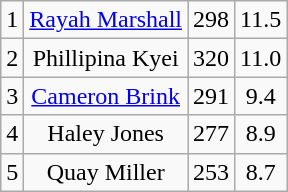<table class="wikitable sortable" style="text-align:center">
<tr>
<td>1</td>
<td><a href='#'>Rayah Marshall</a></td>
<td>298</td>
<td>11.5</td>
</tr>
<tr>
<td>2</td>
<td>Phillipina Kyei</td>
<td>320</td>
<td>11.0</td>
</tr>
<tr>
<td>3</td>
<td><a href='#'>Cameron Brink</a></td>
<td>291</td>
<td>9.4</td>
</tr>
<tr>
<td>4</td>
<td>Haley Jones</td>
<td>277</td>
<td>8.9</td>
</tr>
<tr>
<td>5</td>
<td>Quay Miller</td>
<td>253</td>
<td>8.7</td>
</tr>
</table>
